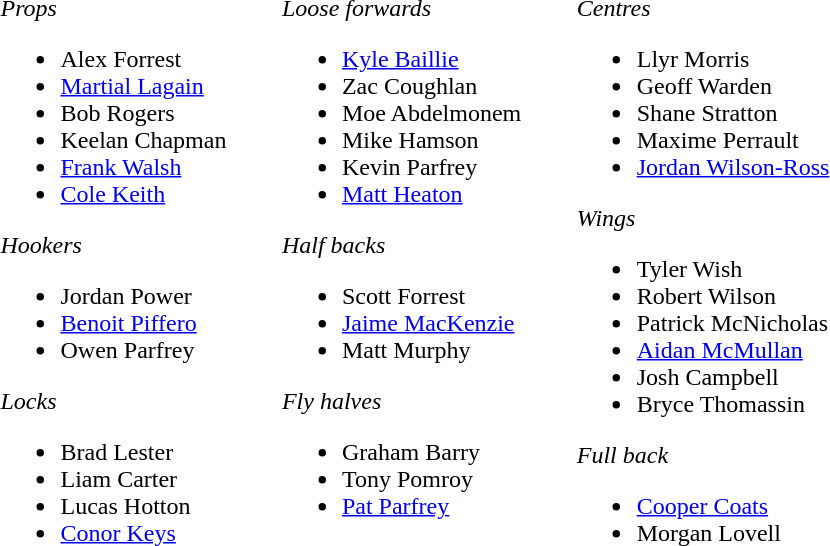<table class="toccolours" style="border-collapse: collapse;">
<tr>
<td valign="top"><br><em>Props</em><ul><li>Alex Forrest</li><li><a href='#'>Martial Lagain</a></li><li>Bob Rogers</li><li>Keelan Chapman</li><li><a href='#'>Frank Walsh</a></li><li><a href='#'>Cole Keith</a></li></ul><em>Hookers</em><ul><li>Jordan Power</li><li><a href='#'>Benoit Piffero</a></li><li>Owen Parfrey</li></ul><em>Locks</em><ul><li>Brad Lester</li><li>Liam Carter</li><li>Lucas Hotton</li><li><a href='#'>Conor Keys</a></li></ul></td>
<td width="33"> </td>
<td valign="top"><br><em>Loose forwards</em><ul><li><a href='#'>Kyle Baillie</a></li><li>Zac Coughlan</li><li>Moe Abdelmonem</li><li>Mike Hamson</li><li>Kevin Parfrey</li><li><a href='#'>Matt Heaton</a></li></ul><em>Half backs</em><ul><li>Scott Forrest</li><li><a href='#'>Jaime MacKenzie</a></li><li>Matt Murphy</li></ul><em>Fly halves</em><ul><li>Graham Barry</li><li>Tony Pomroy</li><li><a href='#'>Pat Parfrey</a></li></ul></td>
<td width="33"> </td>
<td valign="top"><br><em>Centres</em><ul><li>Llyr Morris</li><li>Geoff Warden</li><li>Shane Stratton</li><li>Maxime Perrault</li><li><a href='#'>Jordan Wilson-Ross</a></li></ul><em>Wings</em><ul><li>Tyler Wish</li><li>Robert Wilson</li><li>Patrick McNicholas</li><li><a href='#'>Aidan McMullan</a></li><li>Josh Campbell</li><li>Bryce Thomassin</li></ul><em>Full back</em><ul><li><a href='#'>Cooper Coats</a></li><li>Morgan Lovell</li></ul></td>
</tr>
</table>
